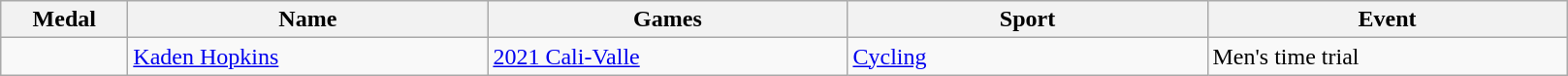<table class="sortable wikitable">
<tr>
<th style="width:5em">Medal</th>
<th style="width:15em">Name</th>
<th style="width:15em">Games</th>
<th style="width:15em">Sport</th>
<th style="width:15em">Event</th>
</tr>
<tr>
<td></td>
<td><a href='#'>Kaden Hopkins</a></td>
<td><a href='#'>2021 Cali-Valle</a></td>
<td> <a href='#'>Cycling</a></td>
<td>Men's time trial</td>
</tr>
</table>
